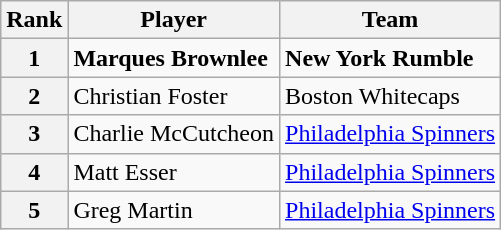<table class="wikitable sortable">
<tr>
<th>Rank</th>
<th>Player</th>
<th>Team</th>
</tr>
<tr>
<th>1</th>
<td data-sort-value="Brownlee, Marques"><strong>Marques Brownlee</strong></td>
<td><strong>New York Rumble</strong></td>
</tr>
<tr>
<th>2</th>
<td data-sort-value="Foster, Christian">Christian Foster</td>
<td>Boston Whitecaps</td>
</tr>
<tr>
<th>3</th>
<td data-sort-value="McCutcheon, Charlie">Charlie McCutcheon</td>
<td><a href='#'>Philadelphia Spinners</a></td>
</tr>
<tr>
<th>4</th>
<td data-sort-value="Esser, Matt">Matt Esser</td>
<td><a href='#'>Philadelphia Spinners</a></td>
</tr>
<tr>
<th>5</th>
<td data-sort-value="Martin, Greg">Greg Martin</td>
<td><a href='#'>Philadelphia Spinners</a></td>
</tr>
</table>
